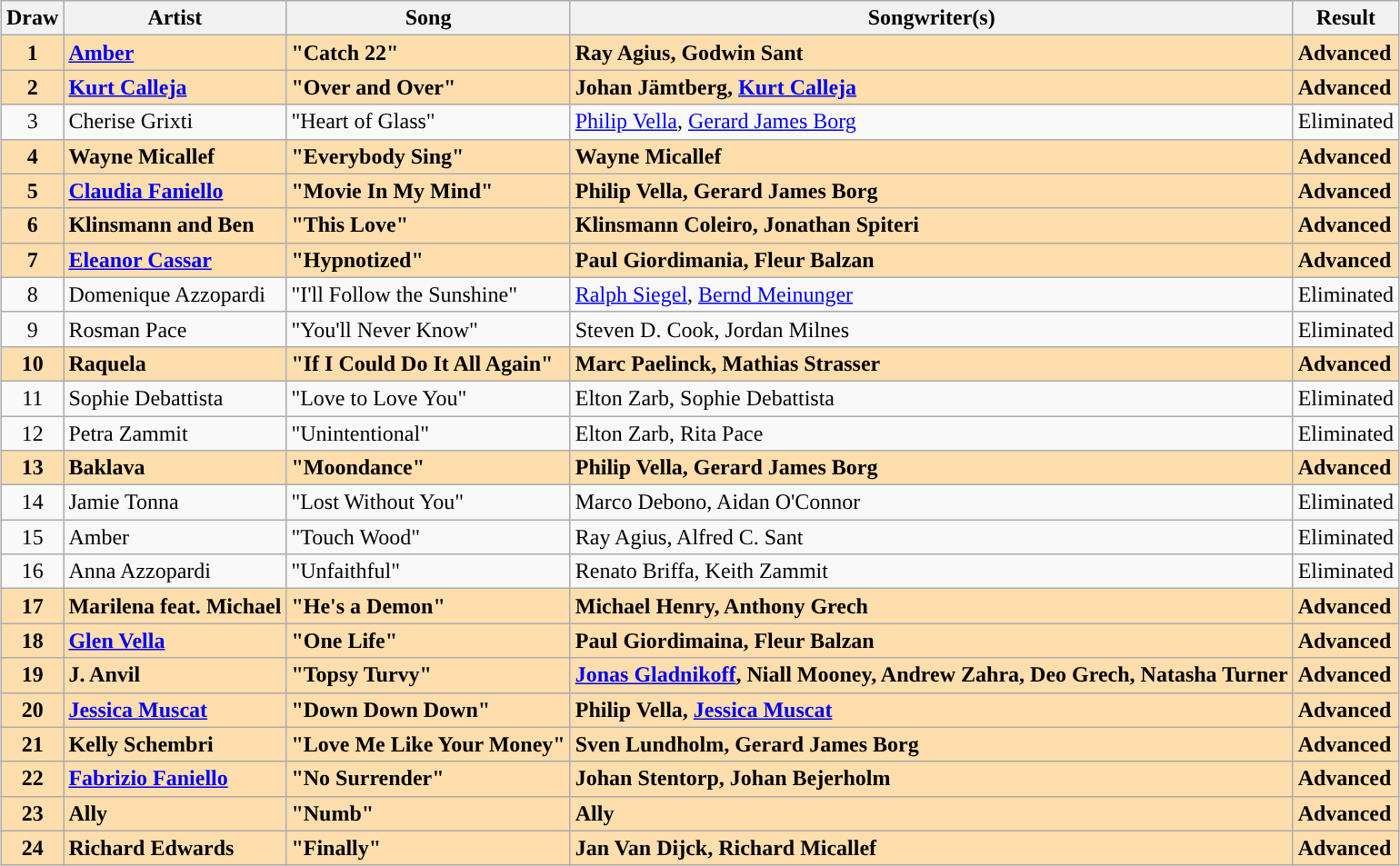<table class="sortable wikitable" style="margin: 1em auto 1em auto; text-align:center">
<tr>
<th>Draw</th>
<th>Artist</th>
<th>Song</th>
<th>Songwriter(s)</th>
<th>Result</th>
</tr>
<tr style="font-weight:bold; background:navajowhite">
<td>1</td>
<td align="left"><a href='#'>Amber</a></td>
<td align="left">"Catch 22"</td>
<td align="left">Ray Agius, Godwin Sant</td>
<td align="left">Advanced</td>
</tr>
<tr style="font-weight:bold; background:navajowhite">
<td>2</td>
<td align="left"><a href='#'>Kurt Calleja</a></td>
<td align="left">"Over and Over"</td>
<td align="left">Johan Jämtberg, <a href='#'>Kurt Calleja</a></td>
<td align="left">Advanced</td>
</tr>
<tr>
<td>3</td>
<td align="left">Cherise Grixti</td>
<td align="left">"Heart of Glass"</td>
<td align="left"><a href='#'>Philip Vella</a>, <a href='#'>Gerard James Borg</a></td>
<td align="left">Eliminated</td>
</tr>
<tr style="font-weight:bold; background:navajowhite">
<td>4</td>
<td align="left">Wayne Micallef</td>
<td align="left">"Everybody Sing"</td>
<td align="left">Wayne Micallef</td>
<td align="left">Advanced</td>
</tr>
<tr style="font-weight:bold; background:navajowhite">
<td>5</td>
<td align="left"><a href='#'>Claudia Faniello</a></td>
<td align="left">"Movie In My Mind"</td>
<td align="left">Philip Vella, Gerard James Borg</td>
<td align="left">Advanced</td>
</tr>
<tr style="font-weight:bold; background:navajowhite">
<td>6</td>
<td align="left">Klinsmann and Ben</td>
<td align="left">"This Love"</td>
<td align="left">Klinsmann Coleiro, Jonathan Spiteri</td>
<td align="left">Advanced</td>
</tr>
<tr style="font-weight:bold; background:navajowhite">
<td>7</td>
<td align="left"><a href='#'>Eleanor Cassar</a></td>
<td align="left">"Hypnotized"</td>
<td align="left">Paul Giordimania, Fleur Balzan</td>
<td align="left">Advanced</td>
</tr>
<tr>
<td>8</td>
<td align="left">Domenique Azzopardi</td>
<td align="left">"I'll Follow the Sunshine"</td>
<td align="left"><a href='#'>Ralph Siegel</a>, <a href='#'>Bernd Meinunger</a></td>
<td align="left">Eliminated</td>
</tr>
<tr>
<td>9</td>
<td align="left">Rosman Pace</td>
<td align="left">"You'll Never Know"</td>
<td align="left">Steven D. Cook, Jordan Milnes</td>
<td align="left">Eliminated</td>
</tr>
<tr style="font-weight:bold; background:navajowhite">
<td>10</td>
<td align="left">Raquela</td>
<td align="left">"If I Could Do It All Again"</td>
<td align="left">Marc Paelinck, Mathias Strasser</td>
<td align="left">Advanced</td>
</tr>
<tr>
<td>11</td>
<td align="left">Sophie Debattista</td>
<td align="left">"Love to Love You"</td>
<td align="left">Elton Zarb, Sophie Debattista</td>
<td align="left">Eliminated</td>
</tr>
<tr>
<td>12</td>
<td align="left">Petra Zammit</td>
<td align="left">"Unintentional"</td>
<td align="left">Elton Zarb, Rita Pace</td>
<td align="left">Eliminated</td>
</tr>
<tr style="font-weight:bold; background:navajowhite">
<td>13</td>
<td align="left">Baklava</td>
<td align="left">"Moondance"</td>
<td align="left">Philip Vella, Gerard James Borg</td>
<td align="left">Advanced</td>
</tr>
<tr>
<td>14</td>
<td align="left">Jamie Tonna</td>
<td align="left">"Lost Without You"</td>
<td align="left">Marco Debono, Aidan O'Connor</td>
<td align="left">Eliminated</td>
</tr>
<tr>
<td>15</td>
<td align="left">Amber</td>
<td align="left">"Touch Wood"</td>
<td align="left">Ray Agius, Alfred C. Sant</td>
<td align="left">Eliminated</td>
</tr>
<tr>
<td>16</td>
<td align="left">Anna Azzopardi</td>
<td align="left">"Unfaithful"</td>
<td align="left">Renato Briffa, Keith Zammit</td>
<td align="left">Eliminated</td>
</tr>
<tr style="font-weight:bold; background:navajowhite">
<td>17</td>
<td align="left">Marilena feat. Michael</td>
<td align="left">"He's a Demon"</td>
<td align="left">Michael Henry, Anthony Grech</td>
<td align="left">Advanced</td>
</tr>
<tr style="font-weight:bold; background:navajowhite">
<td>18</td>
<td align="left"><a href='#'>Glen Vella</a></td>
<td align="left">"One Life"</td>
<td align="left">Paul Giordimaina, Fleur Balzan</td>
<td align="left">Advanced</td>
</tr>
<tr style="font-weight:bold; background:navajowhite">
<td>19</td>
<td align="left">J. Anvil</td>
<td align="left">"Topsy Turvy"</td>
<td align="left"><a href='#'>Jonas Gladnikoff</a>, Niall Mooney, Andrew Zahra, Deo Grech, Natasha Turner</td>
<td align="left">Advanced</td>
</tr>
<tr style="font-weight:bold; background:navajowhite">
<td>20</td>
<td align="left"><a href='#'>Jessica Muscat</a></td>
<td align="left">"Down Down Down"</td>
<td align="left">Philip Vella, <a href='#'>Jessica Muscat</a></td>
<td align="left">Advanced</td>
</tr>
<tr style="font-weight:bold; background:navajowhite">
<td>21</td>
<td align="left">Kelly Schembri</td>
<td align="left">"Love Me Like Your Money"</td>
<td align="left">Sven Lundholm, Gerard James Borg</td>
<td align="left">Advanced</td>
</tr>
<tr style="font-weight:bold; background:navajowhite">
<td>22</td>
<td align="left"><a href='#'>Fabrizio Faniello</a></td>
<td align="left">"No Surrender"</td>
<td align="left">Johan Stentorp, Johan Bejerholm</td>
<td align="left">Advanced</td>
</tr>
<tr style="font-weight:bold; background:navajowhite">
<td>23</td>
<td align="left">Ally</td>
<td align="left">"Numb"</td>
<td align="left">Ally</td>
<td align="left">Advanced</td>
</tr>
<tr style="font-weight:bold; background:navajowhite">
<td>24</td>
<td align="left">Richard Edwards</td>
<td align="left">"Finally"</td>
<td align="left">Jan Van Dijck, Richard Micallef</td>
<td align="left">Advanced</td>
</tr>
</table>
